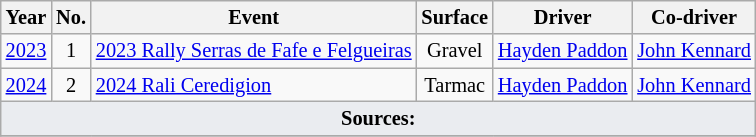<table class="wikitable" style="font-size: 85%; ">
<tr>
<th>Year</th>
<th>No.</th>
<th>Event</th>
<th>Surface</th>
<th>Driver</th>
<th>Co-driver</th>
</tr>
<tr>
<td align="center"><a href='#'>2023</a></td>
<td align="center">1</td>
<td> <a href='#'>2023 Rally Serras de Fafe e Felgueiras</a></td>
<td align="center">Gravel</td>
<td> <a href='#'>Hayden Paddon</a></td>
<td> <a href='#'>John Kennard</a></td>
</tr>
<tr>
<td align="center"><a href='#'>2024</a></td>
<td align="center">2</td>
<td> <a href='#'>2024 Rali Ceredigion</a></td>
<td align="center">Tarmac</td>
<td> <a href='#'>Hayden Paddon</a></td>
<td> <a href='#'>John Kennard</a></td>
</tr>
<tr>
<td colspan="6" style="background-color:#EAECF0;text-align:center"><strong>Sources:</strong></td>
</tr>
<tr>
</tr>
</table>
